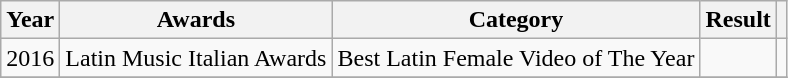<table class="wikitable">
<tr>
<th>Year</th>
<th>Awards</th>
<th>Category</th>
<th>Result</th>
<th></th>
</tr>
<tr>
<td rowspan="1">2016</td>
<td>Latin Music Italian Awards</td>
<td>Best Latin Female Video of The Year</td>
<td></td>
<td style="text-align:center;"></td>
</tr>
<tr>
</tr>
</table>
